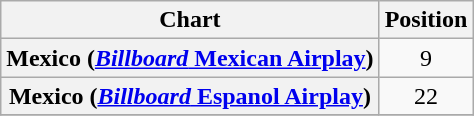<table class="wikitable plainrowheaders" style="text-align:center;">
<tr>
<th>Chart</th>
<th>Position</th>
</tr>
<tr>
<th scope="row">Mexico (<a href='#'><em>Billboard</em> Mexican Airplay</a>)</th>
<td align="center">9</td>
</tr>
<tr>
<th scope="row">Mexico (<a href='#'><em>Billboard</em> Espanol Airplay</a>)</th>
<td align="center">22</td>
</tr>
<tr>
</tr>
</table>
